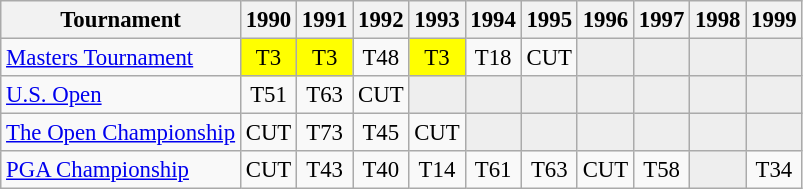<table class="wikitable" style="font-size:95%;text-align:center;">
<tr>
<th>Tournament</th>
<th>1990</th>
<th>1991</th>
<th>1992</th>
<th>1993</th>
<th>1994</th>
<th>1995</th>
<th>1996</th>
<th>1997</th>
<th>1998</th>
<th>1999</th>
</tr>
<tr>
<td align=left><a href='#'>Masters Tournament</a></td>
<td style="background:yellow;">T3</td>
<td style="background:yellow;">T3</td>
<td>T48</td>
<td style="background:yellow;">T3</td>
<td>T18</td>
<td>CUT</td>
<td style="background:#eeeeee;"></td>
<td style="background:#eeeeee;"></td>
<td style="background:#eeeeee;"></td>
<td style="background:#eeeeee;"></td>
</tr>
<tr>
<td align=left><a href='#'>U.S. Open</a></td>
<td>T51</td>
<td>T63</td>
<td>CUT</td>
<td style="background:#eeeeee;"></td>
<td style="background:#eeeeee;"></td>
<td style="background:#eeeeee;"></td>
<td style="background:#eeeeee;"></td>
<td style="background:#eeeeee;"></td>
<td style="background:#eeeeee;"></td>
<td style="background:#eeeeee;"></td>
</tr>
<tr>
<td align=left><a href='#'>The Open Championship</a></td>
<td>CUT</td>
<td>T73</td>
<td>T45</td>
<td>CUT</td>
<td style="background:#eeeeee;"></td>
<td style="background:#eeeeee;"></td>
<td style="background:#eeeeee;"></td>
<td style="background:#eeeeee;"></td>
<td style="background:#eeeeee;"></td>
<td style="background:#eeeeee;"></td>
</tr>
<tr>
<td align=left><a href='#'>PGA Championship</a></td>
<td>CUT</td>
<td>T43</td>
<td>T40</td>
<td>T14</td>
<td>T61</td>
<td>T63</td>
<td>CUT</td>
<td>T58</td>
<td style="background:#eeeeee;"></td>
<td>T34</td>
</tr>
</table>
